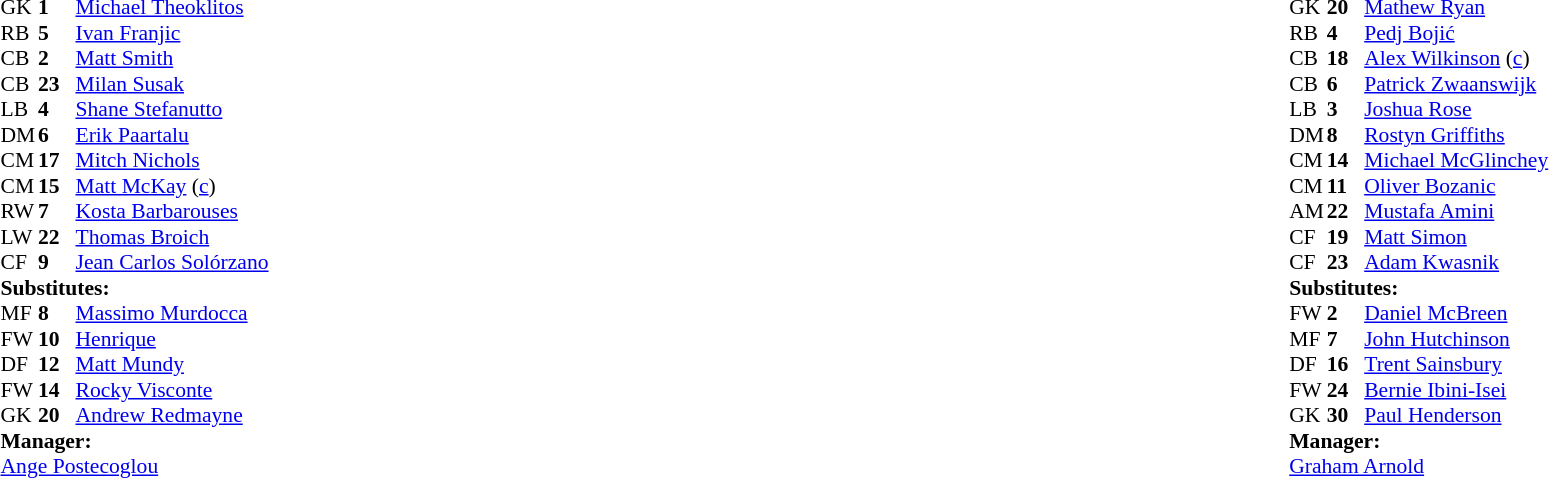<table width="100%">
<tr>
<td valign="top" width="50%"><br><table style="font-size: 90%" cellspacing="0" cellpadding="0">
<tr>
<th width="25"></th>
<th width="25"></th>
</tr>
<tr>
<td>GK</td>
<td><strong>1</strong></td>
<td> <a href='#'>Michael Theoklitos</a></td>
</tr>
<tr>
<td>RB</td>
<td><strong>5</strong></td>
<td> <a href='#'>Ivan Franjic</a></td>
</tr>
<tr>
<td>CB</td>
<td><strong>2</strong></td>
<td> <a href='#'>Matt Smith</a></td>
</tr>
<tr>
<td>CB</td>
<td><strong>23</strong></td>
<td> <a href='#'>Milan Susak</a></td>
<td></td>
<td></td>
</tr>
<tr>
<td>LB</td>
<td><strong>4</strong></td>
<td> <a href='#'>Shane Stefanutto</a></td>
</tr>
<tr>
<td>DM</td>
<td><strong>6</strong></td>
<td> <a href='#'>Erik Paartalu</a></td>
<td></td>
</tr>
<tr>
<td>CM</td>
<td><strong>17</strong></td>
<td> <a href='#'>Mitch Nichols</a></td>
<td></td>
<td></td>
</tr>
<tr>
<td>CM</td>
<td><strong>15</strong></td>
<td> <a href='#'>Matt McKay</a> (<a href='#'>c</a>)</td>
</tr>
<tr>
<td>RW</td>
<td><strong>7</strong></td>
<td> <a href='#'>Kosta Barbarouses</a></td>
<td></td>
<td></td>
</tr>
<tr>
<td>LW</td>
<td><strong>22</strong></td>
<td> <a href='#'>Thomas Broich</a></td>
</tr>
<tr>
<td>CF</td>
<td><strong>9</strong></td>
<td> <a href='#'>Jean Carlos Solórzano</a></td>
</tr>
<tr>
<td colspan=3><strong>Substitutes:</strong></td>
</tr>
<tr>
<td>MF</td>
<td><strong>8</strong></td>
<td> <a href='#'>Massimo Murdocca</a></td>
<td></td>
<td></td>
</tr>
<tr>
<td>FW</td>
<td><strong>10</strong></td>
<td> <a href='#'>Henrique</a></td>
<td></td>
<td></td>
</tr>
<tr>
<td>DF</td>
<td><strong>12</strong></td>
<td> <a href='#'>Matt Mundy</a></td>
</tr>
<tr>
<td>FW</td>
<td><strong>14</strong></td>
<td> <a href='#'>Rocky Visconte</a></td>
<td></td>
<td></td>
</tr>
<tr>
<td>GK</td>
<td><strong>20</strong></td>
<td> <a href='#'>Andrew Redmayne</a></td>
</tr>
<tr>
<td colspan=3><strong>Manager:</strong></td>
</tr>
<tr>
<td colspan=6> <a href='#'>Ange Postecoglou</a></td>
</tr>
</table>
</td>
<td valign="top"></td>
<td valign="top" width="50%"><br><table style="font-size: 90%" cellspacing="0" cellpadding="0"  align="center">
<tr>
<th width=25></th>
<th width=25></th>
</tr>
<tr>
<td>GK</td>
<td><strong>20</strong></td>
<td> <a href='#'>Mathew Ryan</a></td>
</tr>
<tr>
<td>RB</td>
<td><strong>4</strong></td>
<td> <a href='#'>Pedj Bojić</a></td>
</tr>
<tr>
<td>CB</td>
<td><strong>18</strong></td>
<td> <a href='#'>Alex Wilkinson</a> (<a href='#'>c</a>)</td>
</tr>
<tr>
<td>CB</td>
<td><strong>6</strong></td>
<td> <a href='#'>Patrick Zwaanswijk</a></td>
</tr>
<tr>
<td>LB</td>
<td><strong>3</strong></td>
<td> <a href='#'>Joshua Rose</a></td>
</tr>
<tr>
<td>DM</td>
<td><strong>8</strong></td>
<td> <a href='#'>Rostyn Griffiths</a></td>
<td></td>
<td></td>
</tr>
<tr>
<td>CM</td>
<td><strong>14</strong></td>
<td> <a href='#'>Michael McGlinchey</a></td>
</tr>
<tr>
<td>CM</td>
<td><strong>11</strong></td>
<td> <a href='#'>Oliver Bozanic</a></td>
<td></td>
</tr>
<tr>
<td>AM</td>
<td><strong>22</strong></td>
<td> <a href='#'>Mustafa Amini</a></td>
<td></td>
<td></td>
</tr>
<tr>
<td>CF</td>
<td><strong>19</strong></td>
<td> <a href='#'>Matt Simon</a></td>
<td></td>
<td></td>
</tr>
<tr>
<td>CF</td>
<td><strong>23</strong></td>
<td> <a href='#'>Adam Kwasnik</a></td>
<td></td>
</tr>
<tr>
<td colspan=3><strong>Substitutes:</strong></td>
</tr>
<tr>
<td>FW</td>
<td><strong>2</strong></td>
<td> <a href='#'>Daniel McBreen</a></td>
<td></td>
<td></td>
</tr>
<tr>
<td>MF</td>
<td><strong>7</strong></td>
<td> <a href='#'>John Hutchinson</a></td>
<td></td>
<td></td>
</tr>
<tr>
<td>DF</td>
<td><strong>16</strong></td>
<td> <a href='#'>Trent Sainsbury</a></td>
</tr>
<tr>
<td>FW</td>
<td><strong>24</strong></td>
<td> <a href='#'>Bernie Ibini-Isei</a></td>
<td></td>
<td></td>
</tr>
<tr>
<td>GK</td>
<td><strong>30</strong></td>
<td> <a href='#'>Paul Henderson</a></td>
</tr>
<tr>
<td colspan=3><strong>Manager:</strong></td>
</tr>
<tr>
<td colspan=4> <a href='#'>Graham Arnold</a></td>
</tr>
</table>
</td>
</tr>
</table>
